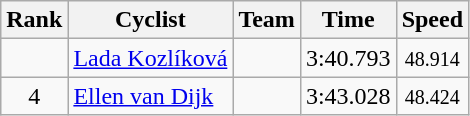<table class="wikitable sortable" style="text-align:center;">
<tr>
<th>Rank</th>
<th class="unsortable">Cyclist</th>
<th>Team</th>
<th>Time</th>
<th>Speed</th>
</tr>
<tr>
<td align=center></td>
<td align=left><a href='#'>Lada Kozlíková</a></td>
<td align=left></td>
<td>3:40.793</td>
<td><small>48.914</small></td>
</tr>
<tr>
<td align=center>4</td>
<td align=left><a href='#'>Ellen van Dijk</a></td>
<td align=left></td>
<td>3:43.028</td>
<td><small>48.424</small></td>
</tr>
</table>
